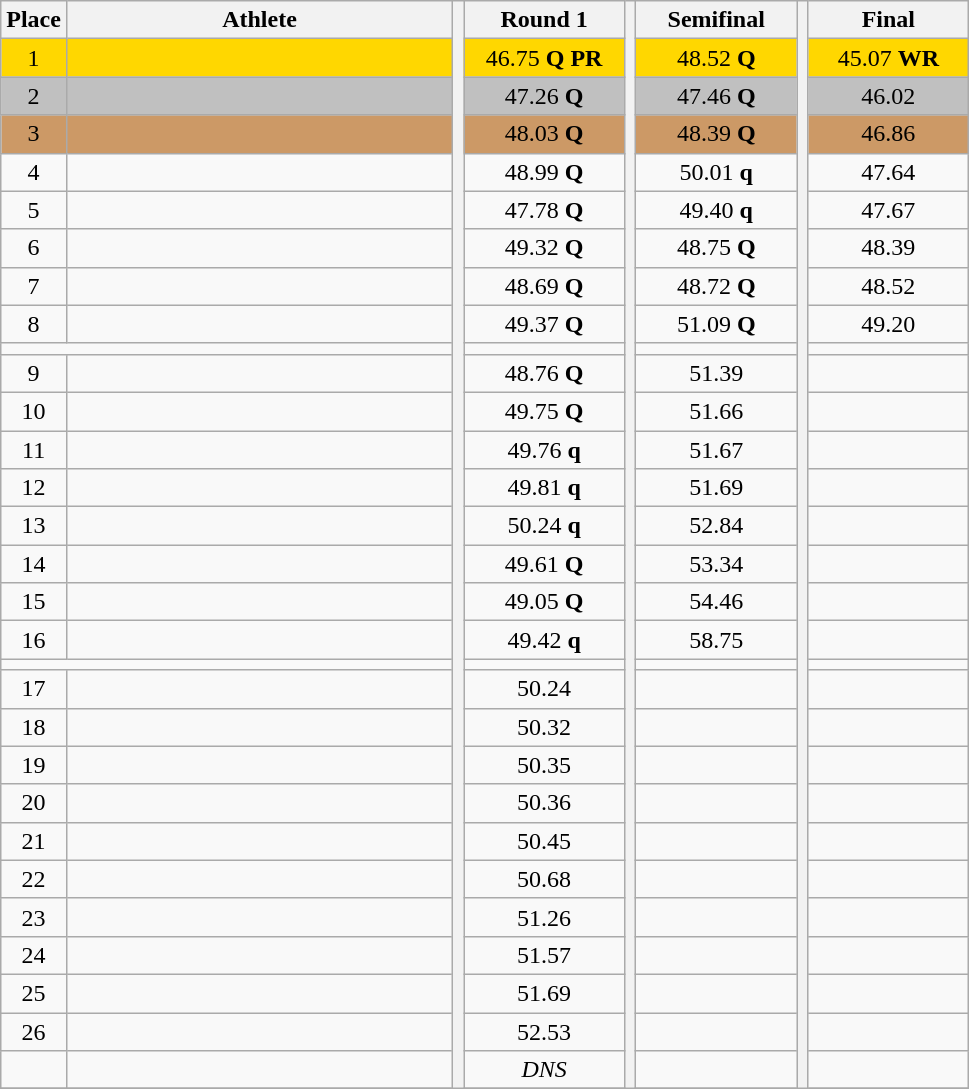<table class="wikitable" style="text-align:center">
<tr>
<th>Place</th>
<th width=250>Athlete</th>
<th rowspan=31></th>
<th width=100>Round 1</th>
<th rowspan=31></th>
<th width=100>Semifinal</th>
<th rowspan=31></th>
<th width=100>Final</th>
</tr>
<tr bgcolor=gold>
<td>1</td>
<td align=left></td>
<td>46.75 <strong>Q PR</strong></td>
<td>48.52 <strong>Q</strong></td>
<td>45.07 <strong>WR</strong></td>
</tr>
<tr bgcolor=silver>
<td>2</td>
<td align=left></td>
<td>47.26 <strong>Q</strong></td>
<td>47.46 <strong>Q</strong></td>
<td>46.02</td>
</tr>
<tr bgcolor=cc9966>
<td>3</td>
<td align=left></td>
<td>48.03 <strong>Q</strong></td>
<td>48.39 <strong>Q</strong></td>
<td>46.86</td>
</tr>
<tr>
<td>4</td>
<td align=left></td>
<td>48.99 <strong>Q</strong></td>
<td>50.01 <strong>q</strong></td>
<td>47.64</td>
</tr>
<tr>
<td>5</td>
<td align=left></td>
<td>47.78 <strong>Q</strong></td>
<td>49.40 <strong>q</strong></td>
<td>47.67</td>
</tr>
<tr>
<td>6</td>
<td align=left></td>
<td>49.32 <strong>Q</strong></td>
<td>48.75 <strong>Q</strong></td>
<td>48.39</td>
</tr>
<tr>
<td>7</td>
<td align=left></td>
<td>48.69 <strong>Q</strong></td>
<td>48.72 <strong>Q</strong></td>
<td>48.52</td>
</tr>
<tr>
<td>8</td>
<td align=left></td>
<td>49.37 <strong>Q</strong></td>
<td>51.09 <strong>Q</strong></td>
<td>49.20</td>
</tr>
<tr>
<td colspan=10></td>
</tr>
<tr>
<td>9</td>
<td align=left></td>
<td>48.76 <strong>Q</strong></td>
<td>51.39</td>
<td></td>
</tr>
<tr>
<td>10</td>
<td align=left></td>
<td>49.75 <strong>Q</strong></td>
<td>51.66</td>
<td></td>
</tr>
<tr>
<td>11</td>
<td align=left></td>
<td>49.76 <strong>q</strong></td>
<td>51.67</td>
<td></td>
</tr>
<tr>
<td>12</td>
<td align=left></td>
<td>49.81 <strong>q</strong></td>
<td>51.69</td>
<td></td>
</tr>
<tr>
<td>13</td>
<td align=left></td>
<td>50.24 <strong>q</strong></td>
<td>52.84</td>
<td></td>
</tr>
<tr>
<td>14</td>
<td align=left></td>
<td>49.61 <strong>Q</strong></td>
<td>53.34</td>
<td></td>
</tr>
<tr>
<td>15</td>
<td align=left></td>
<td>49.05 <strong>Q</strong></td>
<td>54.46</td>
<td></td>
</tr>
<tr>
<td>16</td>
<td align=left></td>
<td>49.42 <strong>q</strong></td>
<td>58.75</td>
<td></td>
</tr>
<tr>
<td colspan=10></td>
</tr>
<tr>
<td>17</td>
<td align=left></td>
<td>50.24</td>
<td></td>
<td></td>
</tr>
<tr>
<td>18</td>
<td align=left></td>
<td>50.32</td>
<td></td>
<td></td>
</tr>
<tr>
<td>19</td>
<td align=left></td>
<td>50.35</td>
<td></td>
<td></td>
</tr>
<tr>
<td>20</td>
<td align=left></td>
<td>50.36</td>
<td></td>
<td></td>
</tr>
<tr>
<td>21</td>
<td align=left></td>
<td>50.45</td>
<td></td>
<td></td>
</tr>
<tr>
<td>22</td>
<td align=left></td>
<td>50.68</td>
<td></td>
<td></td>
</tr>
<tr>
<td>23</td>
<td align=left></td>
<td>51.26</td>
<td></td>
<td></td>
</tr>
<tr>
<td>24</td>
<td align=left></td>
<td>51.57</td>
<td></td>
<td></td>
</tr>
<tr>
<td>25</td>
<td align=left></td>
<td>51.69</td>
<td></td>
<td></td>
</tr>
<tr>
<td>26</td>
<td align=left></td>
<td>52.53</td>
<td></td>
<td></td>
</tr>
<tr>
<td></td>
<td align=left></td>
<td><em>DNS</em></td>
<td></td>
<td></td>
</tr>
<tr>
</tr>
</table>
